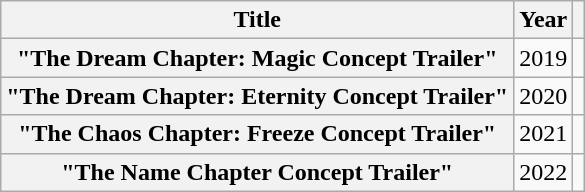<table class="wikitable plainrowheaders" style="text-align:center; table-layout:fixed; margin-right:0">
<tr>
<th scope="col">Title</th>
<th scope="col">Year</th>
<th scope="col"></th>
</tr>
<tr>
<th scope="row">"The Dream Chapter: Magic Concept Trailer"</th>
<td>2019</td>
<td></td>
</tr>
<tr>
<th scope="row">"The Dream Chapter: Eternity Concept Trailer"</th>
<td>2020</td>
<td></td>
</tr>
<tr>
<th scope="row">"The Chaos Chapter: Freeze Concept Trailer"</th>
<td>2021</td>
<td></td>
</tr>
<tr>
<th scope="row">"The Name Chapter Concept Trailer"</th>
<td>2022</td>
<td></td>
</tr>
</table>
